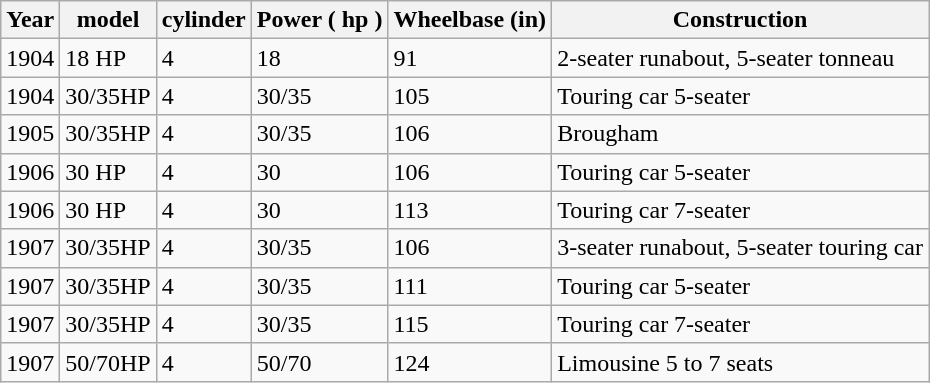<table class="wikitable sortable">
<tr>
<th>Year</th>
<th>model</th>
<th>cylinder</th>
<th>Power ( hp )</th>
<th>Wheelbase (in)</th>
<th>Construction</th>
</tr>
<tr>
<td>1904</td>
<td>18 HP</td>
<td>4</td>
<td>18</td>
<td>91</td>
<td>2-seater runabout, 5-seater tonneau</td>
</tr>
<tr>
<td>1904</td>
<td>30/35HP</td>
<td>4</td>
<td>30/35</td>
<td>105</td>
<td>Touring car 5-seater</td>
</tr>
<tr>
<td>1905</td>
<td>30/35HP </td>
<td>4</td>
<td>30/35</td>
<td>106</td>
<td>Brougham</td>
</tr>
<tr>
<td>1906</td>
<td>30 HP </td>
<td>4</td>
<td>30</td>
<td>106</td>
<td>Touring car 5-seater</td>
</tr>
<tr>
<td>1906</td>
<td>30 HP</td>
<td>4</td>
<td>30</td>
<td>113</td>
<td>Touring car 7-seater</td>
</tr>
<tr>
<td>1907</td>
<td>30/35HP </td>
<td>4</td>
<td>30/35</td>
<td>106</td>
<td>3-seater runabout, 5-seater touring car</td>
</tr>
<tr>
<td>1907</td>
<td>30/35HP</td>
<td>4</td>
<td>30/35</td>
<td>111</td>
<td>Touring car 5-seater</td>
</tr>
<tr>
<td>1907</td>
<td>30/35HP</td>
<td>4</td>
<td>30/35</td>
<td>115</td>
<td>Touring car 7-seater</td>
</tr>
<tr>
<td>1907</td>
<td>50/70HP </td>
<td>4</td>
<td>50/70</td>
<td>124</td>
<td>Limousine 5 to 7 seats</td>
</tr>
</table>
